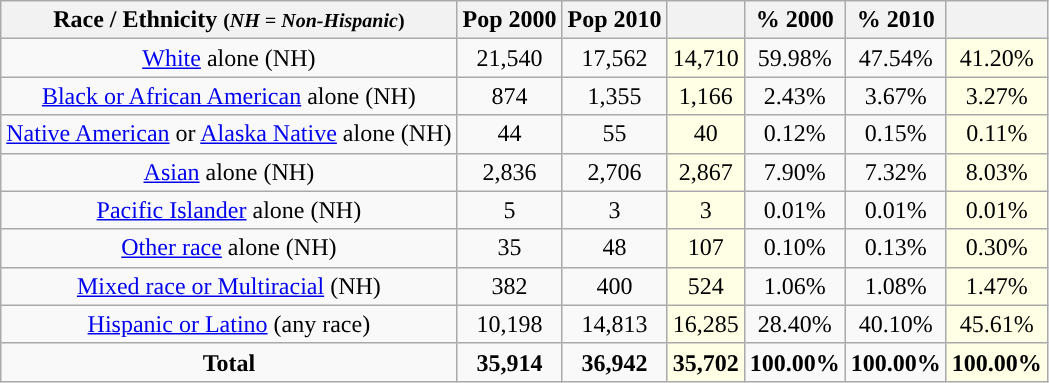<table class="wikitable" style="text-align:center;">
<tr>
<th>Race / Ethnicity <small>(<em>NH = Non-Hispanic</em>)</small></th>
<th>Pop 2000</th>
<th>Pop 2010</th>
<th></th>
<th>% 2000</th>
<th>% 2010</th>
<th></th>
</tr>
<tr>
<td><a href='#'>White</a> alone (NH)</td>
<td>21,540</td>
<td>17,562</td>
<td style='background: #ffffe6;'>14,710</td>
<td>59.98%</td>
<td>47.54%</td>
<td style='background: #ffffe6;'>41.20%</td>
</tr>
<tr>
<td><a href='#'>Black or African American</a> alone (NH)</td>
<td>874</td>
<td>1,355</td>
<td style='background: #ffffe6;'>1,166</td>
<td>2.43%</td>
<td>3.67%</td>
<td style='background: #ffffe6;'>3.27%</td>
</tr>
<tr>
<td><a href='#'>Native American</a> or <a href='#'>Alaska Native</a> alone (NH)</td>
<td>44</td>
<td>55</td>
<td style='background: #ffffe6;'>40</td>
<td>0.12%</td>
<td>0.15%</td>
<td style='background: #ffffe6;'>0.11%</td>
</tr>
<tr>
<td><a href='#'>Asian</a> alone (NH)</td>
<td>2,836</td>
<td>2,706</td>
<td style='background: #ffffe6;'>2,867</td>
<td>7.90%</td>
<td>7.32%</td>
<td style='background: #ffffe6;'>8.03%</td>
</tr>
<tr>
<td><a href='#'>Pacific Islander</a> alone (NH)</td>
<td>5</td>
<td>3</td>
<td style='background: #ffffe6;'>3</td>
<td>0.01%</td>
<td>0.01%</td>
<td style='background: #ffffe6;'>0.01%</td>
</tr>
<tr>
<td><a href='#'>Other race</a> alone (NH)</td>
<td>35</td>
<td>48</td>
<td style='background: #ffffe6;'>107</td>
<td>0.10%</td>
<td>0.13%</td>
<td style='background: #ffffe6;'>0.30%</td>
</tr>
<tr>
<td><a href='#'>Mixed race or Multiracial</a> (NH)</td>
<td>382</td>
<td>400</td>
<td style='background: #ffffe6;'>524</td>
<td>1.06%</td>
<td>1.08%</td>
<td style='background: #ffffe6;'>1.47%</td>
</tr>
<tr>
<td><a href='#'>Hispanic or Latino</a> (any race)</td>
<td>10,198</td>
<td>14,813</td>
<td style='background: #ffffe6;'>16,285</td>
<td>28.40%</td>
<td>40.10%</td>
<td style='background: #ffffe6;'>45.61%</td>
</tr>
<tr>
<td><strong>Total</strong></td>
<td><strong>35,914</strong></td>
<td><strong>36,942</strong></td>
<td style='background: #ffffe6;'><strong>35,702</strong></td>
<td><strong>100.00%</strong></td>
<td><strong>100.00%</strong></td>
<td style='background: #ffffe6;'><strong>100.00%</strong></td>
</tr>
</table>
